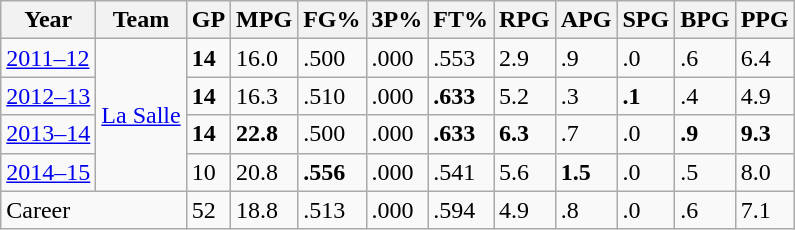<table class="wikitable sortable">
<tr>
<th>Year</th>
<th>Team</th>
<th>GP</th>
<th>MPG</th>
<th>FG%</th>
<th>3P%</th>
<th>FT%</th>
<th>RPG</th>
<th>APG</th>
<th>SPG</th>
<th>BPG</th>
<th>PPG</th>
</tr>
<tr>
<td><a href='#'>2011–12</a></td>
<td rowspan="4"><a href='#'>La Salle</a></td>
<td><strong>14</strong></td>
<td>16.0</td>
<td>.500</td>
<td>.000</td>
<td>.553</td>
<td>2.9</td>
<td>.9</td>
<td>.0</td>
<td>.6</td>
<td>6.4</td>
</tr>
<tr>
<td><a href='#'>2012–13</a></td>
<td><strong>14</strong></td>
<td>16.3</td>
<td>.510</td>
<td>.000</td>
<td><strong>.633</strong></td>
<td>5.2</td>
<td>.3</td>
<td><strong>.1</strong></td>
<td>.4</td>
<td>4.9</td>
</tr>
<tr>
<td><a href='#'>2013–14</a></td>
<td><strong>14</strong></td>
<td><strong>22.8</strong></td>
<td>.500</td>
<td>.000</td>
<td><strong>.633</strong></td>
<td><strong>6.3</strong></td>
<td>.7</td>
<td>.0</td>
<td><strong>.9</strong></td>
<td><strong>9.3</strong></td>
</tr>
<tr>
<td><a href='#'>2014–15</a></td>
<td>10</td>
<td>20.8</td>
<td><strong>.556</strong></td>
<td>.000</td>
<td>.541</td>
<td>5.6</td>
<td><strong>1.5</strong></td>
<td>.0</td>
<td>.5</td>
<td>8.0</td>
</tr>
<tr>
<td colspan="2">Career</td>
<td>52</td>
<td>18.8</td>
<td>.513</td>
<td>.000</td>
<td>.594</td>
<td>4.9</td>
<td>.8</td>
<td>.0</td>
<td>.6</td>
<td>7.1</td>
</tr>
</table>
